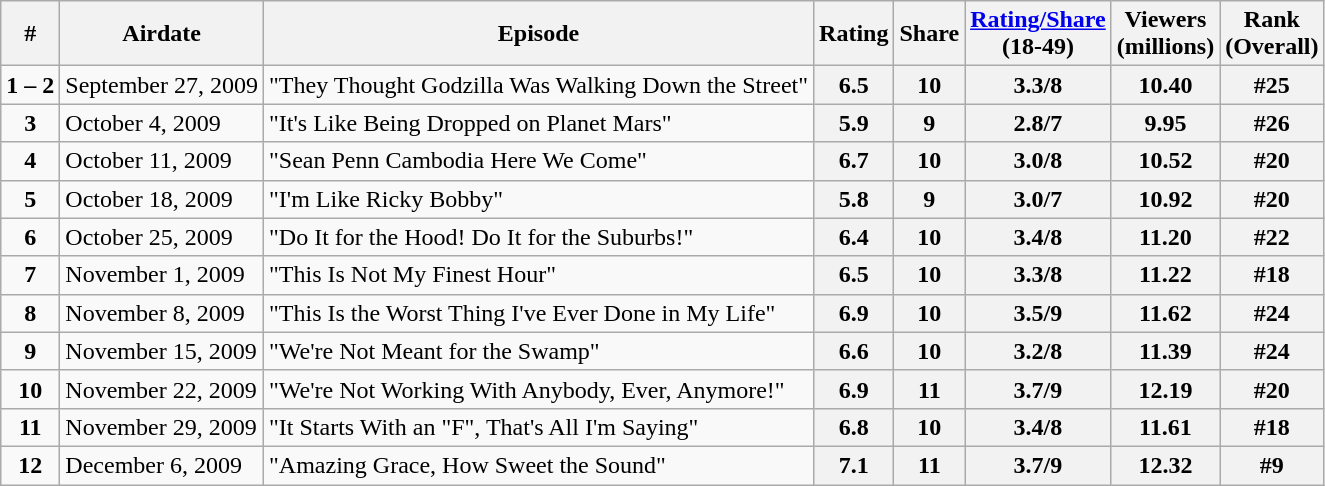<table class="wikitable">
<tr>
<th>#</th>
<th>Airdate</th>
<th>Episode</th>
<th>Rating</th>
<th>Share</th>
<th><a href='#'>Rating/Share</a><br>(18-49)</th>
<th>Viewers<br>(millions)</th>
<th>Rank<br>(Overall)</th>
</tr>
<tr>
<td style="text-align:center"><strong>1 – 2</strong></td>
<td>September 27, 2009</td>
<td>"They Thought Godzilla Was Walking Down the Street"</td>
<th>6.5</th>
<th>10</th>
<th>3.3/8</th>
<th>10.40</th>
<th>#25</th>
</tr>
<tr>
<td style="text-align:center"><strong>3</strong></td>
<td>October 4, 2009</td>
<td>"It's Like Being Dropped on Planet Mars"</td>
<th>5.9</th>
<th>9</th>
<th>2.8/7</th>
<th>9.95</th>
<th>#26</th>
</tr>
<tr>
<td style="text-align:center"><strong>4</strong></td>
<td>October 11, 2009</td>
<td>"Sean Penn Cambodia Here We Come"</td>
<th>6.7</th>
<th>10</th>
<th>3.0/8</th>
<th>10.52</th>
<th>#20</th>
</tr>
<tr>
<td style="text-align:center"><strong>5</strong></td>
<td>October 18, 2009</td>
<td>"I'm Like Ricky Bobby"</td>
<th>5.8</th>
<th>9</th>
<th>3.0/7</th>
<th>10.92</th>
<th>#20</th>
</tr>
<tr>
<td style="text-align:center"><strong>6</strong></td>
<td>October 25, 2009</td>
<td>"Do It for the Hood! Do It for the Suburbs!"</td>
<th>6.4</th>
<th>10</th>
<th>3.4/8</th>
<th>11.20</th>
<th>#22</th>
</tr>
<tr>
<td style="text-align:center"><strong>7</strong></td>
<td>November 1, 2009</td>
<td>"This Is Not My Finest Hour"</td>
<th>6.5</th>
<th>10</th>
<th>3.3/8</th>
<th>11.22</th>
<th>#18</th>
</tr>
<tr>
<td style="text-align:center"><strong>8</strong></td>
<td>November 8, 2009</td>
<td>"This Is the Worst Thing I've Ever Done in My Life"</td>
<th>6.9</th>
<th>10</th>
<th>3.5/9</th>
<th>11.62</th>
<th>#24</th>
</tr>
<tr>
<td style="text-align:center"><strong>9</strong></td>
<td>November 15, 2009</td>
<td>"We're Not Meant for the Swamp"</td>
<th>6.6</th>
<th>10</th>
<th>3.2/8</th>
<th>11.39</th>
<th>#24</th>
</tr>
<tr>
<td style="text-align:center"><strong>10</strong></td>
<td>November 22, 2009</td>
<td>"We're Not Working With Anybody, Ever, Anymore!"</td>
<th>6.9</th>
<th>11</th>
<th>3.7/9</th>
<th>12.19</th>
<th>#20</th>
</tr>
<tr>
<td style="text-align:center"><strong>11</strong></td>
<td>November 29, 2009</td>
<td>"It Starts With an "F", That's All I'm Saying"</td>
<th>6.8</th>
<th>10</th>
<th>3.4/8</th>
<th>11.61</th>
<th>#18</th>
</tr>
<tr>
<td style="text-align:center"><strong>12</strong></td>
<td>December 6, 2009</td>
<td>"Amazing Grace, How Sweet the Sound"</td>
<th>7.1</th>
<th>11</th>
<th>3.7/9</th>
<th>12.32</th>
<th>#9</th>
</tr>
</table>
